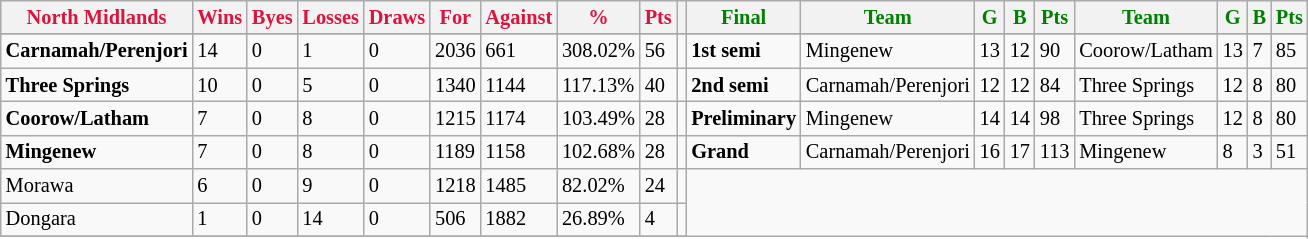<table style="font-size: 85%; text-align: left;" class="wikitable">
<tr>
<th style="color:crimson">North Midlands</th>
<th style="color:crimson">Wins</th>
<th style="color:crimson">Byes</th>
<th style="color:crimson">Losses</th>
<th style="color:crimson">Draws</th>
<th style="color:crimson">For</th>
<th style="color:crimson">Against</th>
<th style="color:crimson">%</th>
<th style="color:crimson">Pts</th>
<th></th>
<th style="color:green">Final</th>
<th style="color:green">Team</th>
<th style="color:green">G</th>
<th style="color:green">B</th>
<th style="color:green">Pts</th>
<th style="color:green">Team</th>
<th style="color:green">G</th>
<th style="color:green">B</th>
<th style="color:green">Pts</th>
</tr>
<tr>
</tr>
<tr>
</tr>
<tr>
<td><strong>	Carnamah/Perenjori	</strong></td>
<td>14</td>
<td>0</td>
<td>1</td>
<td>0</td>
<td>2036</td>
<td>661</td>
<td>308.02%</td>
<td>56</td>
<td></td>
<td><strong>1st semi</strong></td>
<td>Mingenew</td>
<td>13</td>
<td>12</td>
<td>90</td>
<td>Coorow/Latham</td>
<td>13</td>
<td>7</td>
<td>85</td>
</tr>
<tr>
<td><strong>	Three Springs	</strong></td>
<td>10</td>
<td>0</td>
<td>5</td>
<td>0</td>
<td>1340</td>
<td>1144</td>
<td>117.13%</td>
<td>40</td>
<td></td>
<td><strong>2nd semi</strong></td>
<td>Carnamah/Perenjori</td>
<td>12</td>
<td>12</td>
<td>84</td>
<td>Three Springs</td>
<td>12</td>
<td>8</td>
<td>80</td>
</tr>
<tr>
<td><strong>	Coorow/Latham	</strong></td>
<td>7</td>
<td>0</td>
<td>8</td>
<td>0</td>
<td>1215</td>
<td>1174</td>
<td>103.49%</td>
<td>28</td>
<td></td>
<td><strong>Preliminary</strong></td>
<td>Mingenew</td>
<td>14</td>
<td>14</td>
<td>98</td>
<td>Three Springs</td>
<td>12</td>
<td>8</td>
<td>80</td>
</tr>
<tr>
<td><strong>	Mingenew	</strong></td>
<td>7</td>
<td>0</td>
<td>8</td>
<td>0</td>
<td>1189</td>
<td>1158</td>
<td>102.68%</td>
<td>28</td>
<td></td>
<td><strong>Grand</strong></td>
<td>Carnamah/Perenjori</td>
<td>16</td>
<td>17</td>
<td>113</td>
<td>Mingenew</td>
<td>8</td>
<td>3</td>
<td>51</td>
</tr>
<tr>
<td>Morawa</td>
<td>6</td>
<td>0</td>
<td>9</td>
<td>0</td>
<td>1218</td>
<td>1485</td>
<td>82.02%</td>
<td>24</td>
<td></td>
</tr>
<tr>
<td>Dongara</td>
<td>1</td>
<td>0</td>
<td>14</td>
<td>0</td>
<td>506</td>
<td>1882</td>
<td>26.89%</td>
<td>4</td>
<td></td>
</tr>
<tr>
</tr>
</table>
